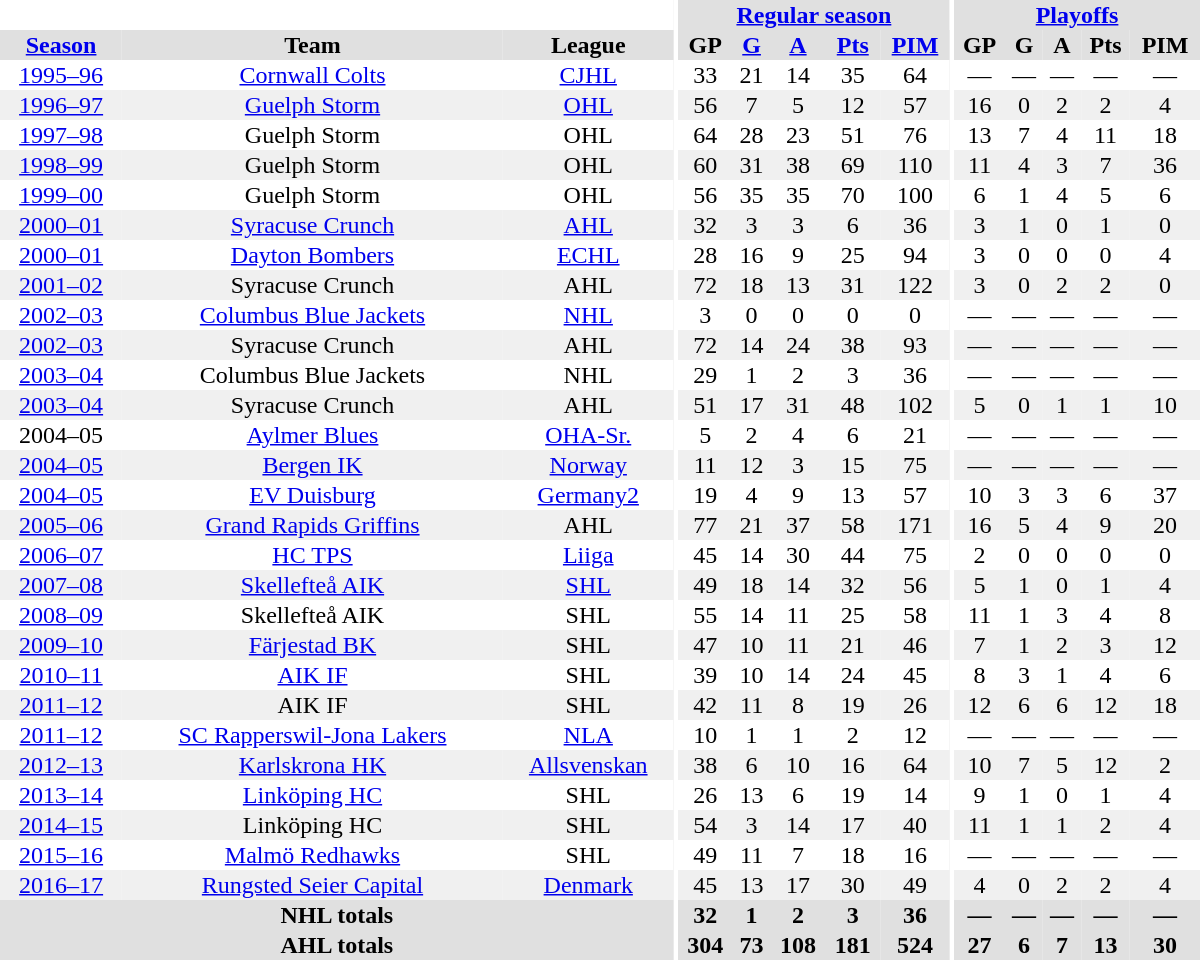<table border="0" cellpadding="1" cellspacing="0" style="text-align:center; width:50em">
<tr bgcolor="#e0e0e0">
<th colspan="3" bgcolor="#ffffff"></th>
<th rowspan="99" bgcolor="#ffffff"></th>
<th colspan="5"><a href='#'>Regular season</a></th>
<th rowspan="99" bgcolor="#ffffff"></th>
<th colspan="5"><a href='#'>Playoffs</a></th>
</tr>
<tr bgcolor="#e0e0e0">
<th><a href='#'>Season</a></th>
<th>Team</th>
<th>League</th>
<th>GP</th>
<th><a href='#'>G</a></th>
<th><a href='#'>A</a></th>
<th><a href='#'>Pts</a></th>
<th><a href='#'>PIM</a></th>
<th>GP</th>
<th>G</th>
<th>A</th>
<th>Pts</th>
<th>PIM</th>
</tr>
<tr>
<td><a href='#'>1995–96</a></td>
<td><a href='#'>Cornwall Colts</a></td>
<td><a href='#'>CJHL</a></td>
<td>33</td>
<td>21</td>
<td>14</td>
<td>35</td>
<td>64</td>
<td>—</td>
<td>—</td>
<td>—</td>
<td>—</td>
<td>—</td>
</tr>
<tr bgcolor="#f0f0f0">
<td><a href='#'>1996–97</a></td>
<td><a href='#'>Guelph Storm</a></td>
<td><a href='#'>OHL</a></td>
<td>56</td>
<td>7</td>
<td>5</td>
<td>12</td>
<td>57</td>
<td>16</td>
<td>0</td>
<td>2</td>
<td>2</td>
<td>4</td>
</tr>
<tr>
<td><a href='#'>1997–98</a></td>
<td>Guelph Storm</td>
<td>OHL</td>
<td>64</td>
<td>28</td>
<td>23</td>
<td>51</td>
<td>76</td>
<td>13</td>
<td>7</td>
<td>4</td>
<td>11</td>
<td>18</td>
</tr>
<tr bgcolor="#f0f0f0">
<td><a href='#'>1998–99</a></td>
<td>Guelph Storm</td>
<td>OHL</td>
<td>60</td>
<td>31</td>
<td>38</td>
<td>69</td>
<td>110</td>
<td>11</td>
<td>4</td>
<td>3</td>
<td>7</td>
<td>36</td>
</tr>
<tr>
<td><a href='#'>1999–00</a></td>
<td>Guelph Storm</td>
<td>OHL</td>
<td>56</td>
<td>35</td>
<td>35</td>
<td>70</td>
<td>100</td>
<td>6</td>
<td>1</td>
<td>4</td>
<td>5</td>
<td>6</td>
</tr>
<tr bgcolor="#f0f0f0">
<td><a href='#'>2000–01</a></td>
<td><a href='#'>Syracuse Crunch</a></td>
<td><a href='#'>AHL</a></td>
<td>32</td>
<td>3</td>
<td>3</td>
<td>6</td>
<td>36</td>
<td>3</td>
<td>1</td>
<td>0</td>
<td>1</td>
<td>0</td>
</tr>
<tr>
<td><a href='#'>2000–01</a></td>
<td><a href='#'>Dayton Bombers</a></td>
<td><a href='#'>ECHL</a></td>
<td>28</td>
<td>16</td>
<td>9</td>
<td>25</td>
<td>94</td>
<td>3</td>
<td>0</td>
<td>0</td>
<td>0</td>
<td>4</td>
</tr>
<tr bgcolor="#f0f0f0">
<td><a href='#'>2001–02</a></td>
<td>Syracuse Crunch</td>
<td>AHL</td>
<td>72</td>
<td>18</td>
<td>13</td>
<td>31</td>
<td>122</td>
<td>3</td>
<td>0</td>
<td>2</td>
<td>2</td>
<td>0</td>
</tr>
<tr>
<td><a href='#'>2002–03</a></td>
<td><a href='#'>Columbus Blue Jackets</a></td>
<td><a href='#'>NHL</a></td>
<td>3</td>
<td>0</td>
<td>0</td>
<td>0</td>
<td>0</td>
<td>—</td>
<td>—</td>
<td>—</td>
<td>—</td>
<td>—</td>
</tr>
<tr bgcolor="#f0f0f0">
<td><a href='#'>2002–03</a></td>
<td>Syracuse Crunch</td>
<td>AHL</td>
<td>72</td>
<td>14</td>
<td>24</td>
<td>38</td>
<td>93</td>
<td>—</td>
<td>—</td>
<td>—</td>
<td>—</td>
<td>—</td>
</tr>
<tr>
<td><a href='#'>2003–04</a></td>
<td>Columbus Blue Jackets</td>
<td>NHL</td>
<td>29</td>
<td>1</td>
<td>2</td>
<td>3</td>
<td>36</td>
<td>—</td>
<td>—</td>
<td>—</td>
<td>—</td>
<td>—</td>
</tr>
<tr bgcolor="#f0f0f0">
<td><a href='#'>2003–04</a></td>
<td>Syracuse Crunch</td>
<td>AHL</td>
<td>51</td>
<td>17</td>
<td>31</td>
<td>48</td>
<td>102</td>
<td>5</td>
<td>0</td>
<td>1</td>
<td>1</td>
<td>10</td>
</tr>
<tr>
<td>2004–05</td>
<td><a href='#'>Aylmer Blues</a></td>
<td><a href='#'>OHA-Sr.</a></td>
<td>5</td>
<td>2</td>
<td>4</td>
<td>6</td>
<td>21</td>
<td>—</td>
<td>—</td>
<td>—</td>
<td>—</td>
<td>—</td>
</tr>
<tr bgcolor="#f0f0f0">
<td><a href='#'>2004–05</a></td>
<td><a href='#'>Bergen IK</a></td>
<td><a href='#'>Norway</a></td>
<td>11</td>
<td>12</td>
<td>3</td>
<td>15</td>
<td>75</td>
<td>—</td>
<td>—</td>
<td>—</td>
<td>—</td>
<td>—</td>
</tr>
<tr>
<td><a href='#'>2004–05</a></td>
<td><a href='#'>EV Duisburg</a></td>
<td><a href='#'>Germany2</a></td>
<td>19</td>
<td>4</td>
<td>9</td>
<td>13</td>
<td>57</td>
<td>10</td>
<td>3</td>
<td>3</td>
<td>6</td>
<td>37</td>
</tr>
<tr bgcolor="#f0f0f0">
<td><a href='#'>2005–06</a></td>
<td><a href='#'>Grand Rapids Griffins</a></td>
<td>AHL</td>
<td>77</td>
<td>21</td>
<td>37</td>
<td>58</td>
<td>171</td>
<td>16</td>
<td>5</td>
<td>4</td>
<td>9</td>
<td>20</td>
</tr>
<tr>
<td><a href='#'>2006–07</a></td>
<td><a href='#'>HC TPS</a></td>
<td><a href='#'>Liiga</a></td>
<td>45</td>
<td>14</td>
<td>30</td>
<td>44</td>
<td>75</td>
<td>2</td>
<td>0</td>
<td>0</td>
<td>0</td>
<td>0</td>
</tr>
<tr bgcolor="#f0f0f0">
<td><a href='#'>2007–08</a></td>
<td><a href='#'>Skellefteå AIK</a></td>
<td><a href='#'>SHL</a></td>
<td>49</td>
<td>18</td>
<td>14</td>
<td>32</td>
<td>56</td>
<td>5</td>
<td>1</td>
<td>0</td>
<td>1</td>
<td>4</td>
</tr>
<tr>
<td><a href='#'>2008–09</a></td>
<td>Skellefteå AIK</td>
<td>SHL</td>
<td>55</td>
<td>14</td>
<td>11</td>
<td>25</td>
<td>58</td>
<td>11</td>
<td>1</td>
<td>3</td>
<td>4</td>
<td>8</td>
</tr>
<tr bgcolor="#f0f0f0">
<td><a href='#'>2009–10</a></td>
<td><a href='#'>Färjestad BK</a></td>
<td>SHL</td>
<td>47</td>
<td>10</td>
<td>11</td>
<td>21</td>
<td>46</td>
<td>7</td>
<td>1</td>
<td>2</td>
<td>3</td>
<td>12</td>
</tr>
<tr>
<td><a href='#'>2010–11</a></td>
<td><a href='#'>AIK IF</a></td>
<td>SHL</td>
<td>39</td>
<td>10</td>
<td>14</td>
<td>24</td>
<td>45</td>
<td>8</td>
<td>3</td>
<td>1</td>
<td>4</td>
<td>6</td>
</tr>
<tr bgcolor="#f0f0f0">
<td><a href='#'>2011–12</a></td>
<td>AIK IF</td>
<td>SHL</td>
<td>42</td>
<td>11</td>
<td>8</td>
<td>19</td>
<td>26</td>
<td>12</td>
<td>6</td>
<td>6</td>
<td>12</td>
<td>18</td>
</tr>
<tr>
<td><a href='#'>2011–12</a></td>
<td><a href='#'>SC Rapperswil-Jona Lakers</a></td>
<td><a href='#'>NLA</a></td>
<td>10</td>
<td>1</td>
<td>1</td>
<td>2</td>
<td>12</td>
<td>—</td>
<td>—</td>
<td>—</td>
<td>—</td>
<td>—</td>
</tr>
<tr bgcolor="#f0f0f0">
<td><a href='#'>2012–13</a></td>
<td><a href='#'>Karlskrona HK</a></td>
<td><a href='#'>Allsvenskan</a></td>
<td>38</td>
<td>6</td>
<td>10</td>
<td>16</td>
<td>64</td>
<td>10</td>
<td>7</td>
<td>5</td>
<td>12</td>
<td>2</td>
</tr>
<tr>
<td><a href='#'>2013–14</a></td>
<td><a href='#'>Linköping HC</a></td>
<td>SHL</td>
<td>26</td>
<td>13</td>
<td>6</td>
<td>19</td>
<td>14</td>
<td>9</td>
<td>1</td>
<td>0</td>
<td>1</td>
<td>4</td>
</tr>
<tr bgcolor="#f0f0f0">
<td><a href='#'>2014–15</a></td>
<td>Linköping HC</td>
<td>SHL</td>
<td>54</td>
<td>3</td>
<td>14</td>
<td>17</td>
<td>40</td>
<td>11</td>
<td>1</td>
<td>1</td>
<td>2</td>
<td>4</td>
</tr>
<tr>
<td><a href='#'>2015–16</a></td>
<td><a href='#'>Malmö Redhawks</a></td>
<td>SHL</td>
<td>49</td>
<td>11</td>
<td>7</td>
<td>18</td>
<td>16</td>
<td>—</td>
<td>—</td>
<td>—</td>
<td>—</td>
<td>—</td>
</tr>
<tr bgcolor="#f0f0f0">
<td><a href='#'>2016–17</a></td>
<td><a href='#'>Rungsted Seier Capital</a></td>
<td><a href='#'>Denmark</a></td>
<td>45</td>
<td>13</td>
<td>17</td>
<td>30</td>
<td>49</td>
<td>4</td>
<td>0</td>
<td>2</td>
<td>2</td>
<td>4</td>
</tr>
<tr>
</tr>
<tr ALIGN="center" bgcolor="#e0e0e0">
<th colspan="3">NHL totals</th>
<th ALIGN="center">32</th>
<th ALIGN="center">1</th>
<th ALIGN="center">2</th>
<th ALIGN="center">3</th>
<th ALIGN="center">36</th>
<th ALIGN="center">—</th>
<th ALIGN="center">—</th>
<th ALIGN="center">—</th>
<th ALIGN="center">—</th>
<th ALIGN="center">—</th>
</tr>
<tr>
</tr>
<tr ALIGN="center" bgcolor="#e0e0e0">
<th colspan="3">AHL totals</th>
<th ALIGN="center">304</th>
<th ALIGN="center">73</th>
<th ALIGN="center">108</th>
<th ALIGN="center">181</th>
<th ALIGN="center">524</th>
<th ALIGN="center">27</th>
<th ALIGN="center">6</th>
<th ALIGN="center">7</th>
<th ALIGN="center">13</th>
<th ALIGN="center">30</th>
</tr>
</table>
